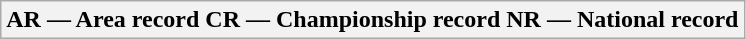<table class=wikitable>
<tr>
<th>AR — Area record  CR — Championship record  NR — National record</th>
</tr>
</table>
